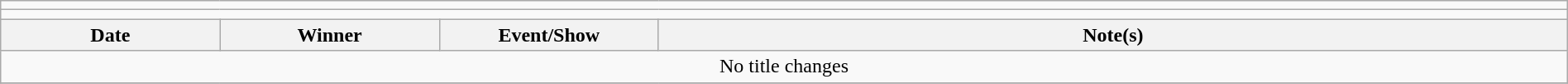<table class="wikitable" style="text-align:center; width:100%;">
<tr>
<td colspan="5"></td>
</tr>
<tr>
<td colspan="5"><strong></strong></td>
</tr>
<tr>
<th width=14%>Date</th>
<th width=14%>Winner</th>
<th width=14%>Event/Show</th>
<th width=58%>Note(s)</th>
</tr>
<tr>
<td colspan="4">No title changes</td>
</tr>
<tr>
</tr>
</table>
